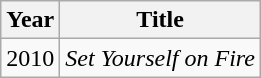<table class="wikitable">
<tr>
<th>Year</th>
<th>Title</th>
</tr>
<tr>
<td>2010</td>
<td><em>Set Yourself on Fire</em> </td>
</tr>
</table>
